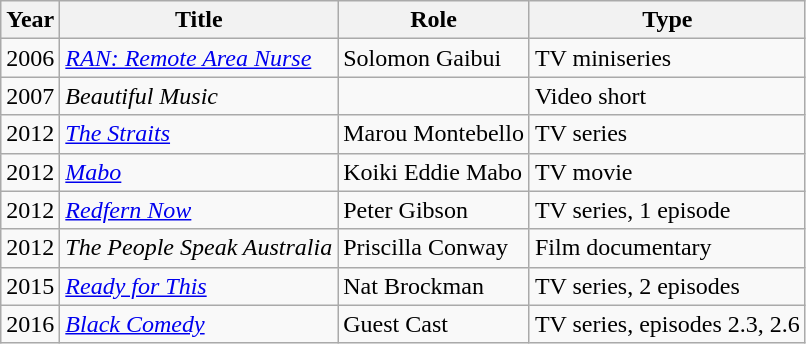<table class="wikitable">
<tr>
<th>Year</th>
<th>Title</th>
<th>Role</th>
<th>Type</th>
</tr>
<tr>
<td>2006</td>
<td><em><a href='#'>RAN: Remote Area Nurse</a></em></td>
<td>Solomon Gaibui</td>
<td>TV miniseries</td>
</tr>
<tr>
<td>2007</td>
<td><em>Beautiful Music</em></td>
<td></td>
<td>Video short</td>
</tr>
<tr>
<td>2012</td>
<td><em><a href='#'>The Straits</a></em></td>
<td>Marou Montebello</td>
<td>TV series</td>
</tr>
<tr>
<td>2012</td>
<td><em><a href='#'>Mabo</a></em></td>
<td>Koiki Eddie Mabo</td>
<td>TV movie</td>
</tr>
<tr>
<td>2012</td>
<td><em><a href='#'>Redfern Now</a></em></td>
<td>Peter Gibson</td>
<td>TV series, 1 episode</td>
</tr>
<tr>
<td>2012</td>
<td><em>The People Speak Australia</em></td>
<td>Priscilla Conway</td>
<td>Film documentary</td>
</tr>
<tr>
<td>2015</td>
<td><em><a href='#'>Ready for This</a></em></td>
<td>Nat Brockman</td>
<td>TV series, 2 episodes</td>
</tr>
<tr>
<td>2016</td>
<td><em><a href='#'>Black Comedy</a></em></td>
<td>Guest Cast</td>
<td>TV series, episodes 2.3, 2.6</td>
</tr>
</table>
